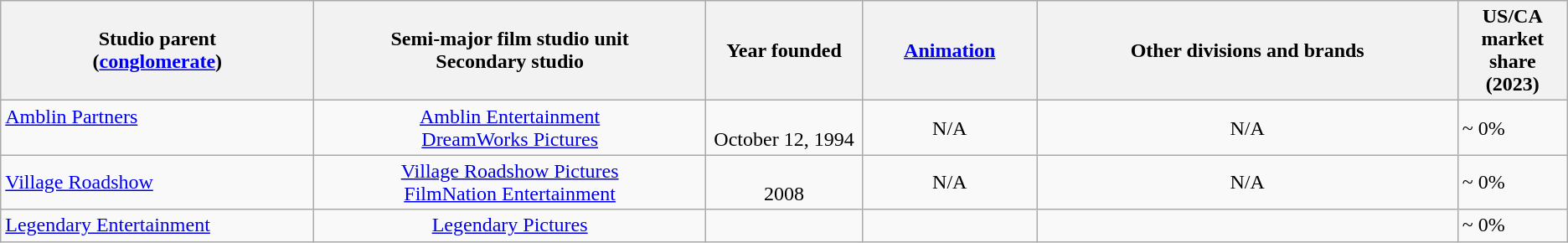<table class="wikitable sortable" style="font-size:100%">
<tr>
<th width="20%">Studio parent<br>(<a href='#'>conglomerate</a>)</th>
<th width="25%">Semi-major film studio unit<br>Secondary studio</th>
<th width="10%">Year founded</th>
<th><a href='#'>Animation</a></th>
<th colspan="3">Other divisions and brands</th>
<th width="7%">US/CA market share (2023)</th>
</tr>
<tr>
<td><a href='#'>Amblin Partners</a><br><br></td>
<td align="center"><a href='#'>Amblin Entertainment</a><br><a href='#'>DreamWorks Pictures</a></td>
<td align="center"><br>October 12, 1994</td>
<td style='border-style: solid none solid solid;' align=center>N/A</td>
<td style='border-style: solid none solid solid;' colspan="3" align=center>N/A</td>
<td>~ 0%</td>
</tr>
<tr>
<td><a href='#'>Village Roadshow</a><br></td>
<td align="center"><a href='#'>Village Roadshow Pictures</a><br><a href='#'>FilmNation Entertainment</a></td>
<td align="center"><br>2008</td>
<td style='border-style: solid none solid solid;' align=center>N/A</td>
<td style='border-style: solid none solid solid;' colspan='3' align=center>N/A</td>
<td>~ 0%</td>
</tr>
<tr>
<td><a href='#'>Legendary Entertainment</a><br></td>
<td align="center"><a href='#'>Legendary Pictures</a></td>
<td align="center"></td>
<td></td>
<td style='border-style: solid none solid solid;'></td>
<td style='border-style: solid none solid none;'></td>
<td style='border-style: solid solid solid none;'></td>
<td>~ 0%</td>
</tr>
</table>
